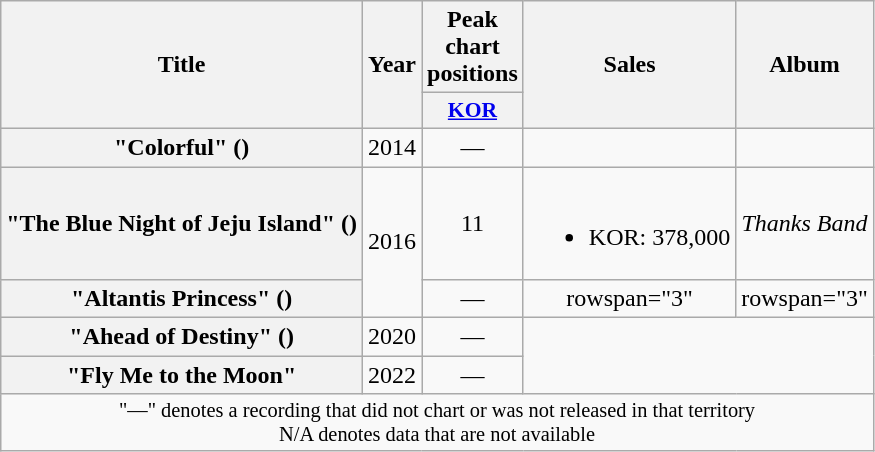<table class="wikitable plainrowheaders" style="text-align:center">
<tr>
<th scope="col" rowspan="2">Title</th>
<th scope="col" rowspan="2">Year</th>
<th scope="col">Peak chart<br>positions</th>
<th scope="col" rowspan="2">Sales</th>
<th scope="col" rowspan="2">Album</th>
</tr>
<tr>
<th scope="col" style="font-size:90%; width:3em"><a href='#'>KOR</a><br></th>
</tr>
<tr>
<th scope="row">"Colorful" ()</th>
<td>2014</td>
<td>—</td>
<td></td>
<td></td>
</tr>
<tr>
<th scope="row">"The Blue Night of Jeju Island" ()<br></th>
<td rowspan="2">2016</td>
<td>11</td>
<td><br><ul><li>KOR: 378,000</li></ul></td>
<td><em>Thanks Band</em></td>
</tr>
<tr>
<th scope="row">"Altantis Princess" ()</th>
<td>—</td>
<td>rowspan="3" </td>
<td>rowspan="3" </td>
</tr>
<tr>
<th scope="row">"Ahead of Destiny" ()</th>
<td>2020</td>
<td>—</td>
</tr>
<tr>
<th scope="row">"Fly Me to the Moon"</th>
<td>2022</td>
<td>—</td>
</tr>
<tr>
<td colspan="5" style="font-size:85%">"—" denotes a recording that did not chart or was not released in that territory<br>N/A denotes data that are not available</td>
</tr>
</table>
